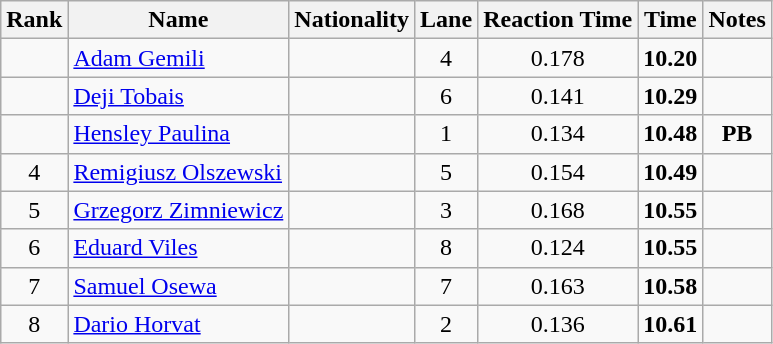<table class="wikitable sortable" style="text-align:center">
<tr>
<th>Rank</th>
<th>Name</th>
<th>Nationality</th>
<th>Lane</th>
<th>Reaction Time</th>
<th>Time</th>
<th>Notes</th>
</tr>
<tr>
<td></td>
<td align=left><a href='#'>Adam Gemili</a></td>
<td align=left></td>
<td>4</td>
<td>0.178</td>
<td><strong>10.20</strong></td>
<td></td>
</tr>
<tr>
<td></td>
<td align=left><a href='#'>Deji Tobais</a></td>
<td align=left></td>
<td>6</td>
<td>0.141</td>
<td><strong>10.29</strong></td>
<td></td>
</tr>
<tr>
<td></td>
<td align=left><a href='#'>Hensley Paulina</a></td>
<td align=left></td>
<td>1</td>
<td>0.134</td>
<td><strong>10.48</strong></td>
<td><strong>PB</strong></td>
</tr>
<tr>
<td>4</td>
<td align=left><a href='#'>Remigiusz Olszewski</a></td>
<td align=left></td>
<td>5</td>
<td>0.154</td>
<td><strong>10.49</strong></td>
<td></td>
</tr>
<tr>
<td>5</td>
<td align=left><a href='#'>Grzegorz Zimniewicz</a></td>
<td align=left></td>
<td>3</td>
<td>0.168</td>
<td><strong>10.55</strong></td>
<td></td>
</tr>
<tr>
<td>6</td>
<td align=left><a href='#'>Eduard Viles</a></td>
<td align=left></td>
<td>8</td>
<td>0.124</td>
<td><strong>10.55</strong></td>
<td></td>
</tr>
<tr>
<td>7</td>
<td align=left><a href='#'>Samuel Osewa</a></td>
<td align=left></td>
<td>7</td>
<td>0.163</td>
<td><strong>10.58</strong></td>
<td></td>
</tr>
<tr>
<td>8</td>
<td align=left><a href='#'>Dario Horvat</a></td>
<td align=left></td>
<td>2</td>
<td>0.136</td>
<td><strong>10.61</strong></td>
<td></td>
</tr>
</table>
